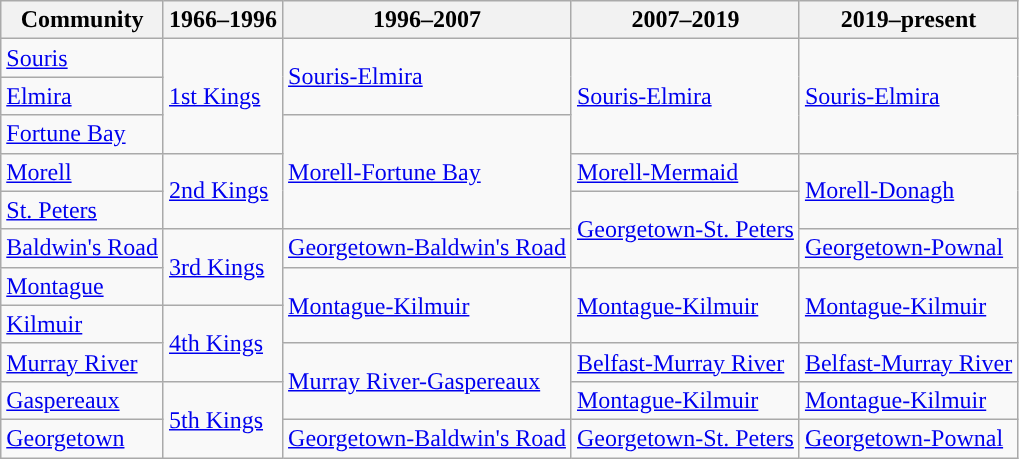<table class="wikitable">
<tr>
<th>Community</th>
<th>1966–1996</th>
<th>1996–2007</th>
<th>2007–2019</th>
<th>2019–present</th>
</tr>
<tr>
<td><a href='#'>Souris</a></td>
<td rowspan="3"><a href='#'>1st Kings</a></td>
<td rowspan="2"><a href='#'>Souris-Elmira</a></td>
<td rowspan="3"><a href='#'>Souris-Elmira</a></td>
<td rowspan="3"><a href='#'>Souris-Elmira</a></td>
</tr>
<tr>
<td><a href='#'>Elmira</a></td>
</tr>
<tr>
<td><a href='#'>Fortune Bay</a></td>
<td rowspan="3"><a href='#'>Morell-Fortune Bay</a></td>
</tr>
<tr>
<td><a href='#'>Morell</a></td>
<td rowspan="2"><a href='#'>2nd Kings</a></td>
<td><a href='#'>Morell-Mermaid</a></td>
<td rowspan="2"><a href='#'>Morell-Donagh</a></td>
</tr>
<tr>
<td><a href='#'>St. Peters</a></td>
<td rowspan="2"><a href='#'>Georgetown-St. Peters</a></td>
</tr>
<tr>
<td><a href='#'>Baldwin's Road</a></td>
<td rowspan="2"><a href='#'>3rd Kings</a></td>
<td><a href='#'>Georgetown-Baldwin's Road</a></td>
<td><a href='#'>Georgetown-Pownal</a></td>
</tr>
<tr>
<td><a href='#'>Montague</a></td>
<td rowspan="2"><a href='#'>Montague-Kilmuir</a></td>
<td rowspan="2"><a href='#'>Montague-Kilmuir</a></td>
<td rowspan="2"><a href='#'>Montague-Kilmuir</a></td>
</tr>
<tr>
<td><a href='#'>Kilmuir</a></td>
<td rowspan="2"><a href='#'>4th Kings</a></td>
</tr>
<tr>
<td><a href='#'>Murray River</a></td>
<td rowspan="2"><a href='#'>Murray River-Gaspereaux</a></td>
<td><a href='#'>Belfast-Murray River</a></td>
<td><a href='#'>Belfast-Murray River</a></td>
</tr>
<tr>
<td><a href='#'>Gaspereaux</a></td>
<td rowspan="2"><a href='#'>5th Kings</a></td>
<td><a href='#'>Montague-Kilmuir</a></td>
<td><a href='#'>Montague-Kilmuir</a></td>
</tr>
<tr>
<td><a href='#'>Georgetown</a></td>
<td><a href='#'>Georgetown-Baldwin's Road</a></td>
<td><a href='#'>Georgetown-St. Peters</a></td>
<td><a href='#'>Georgetown-Pownal</a></td>
</tr>
</table>
